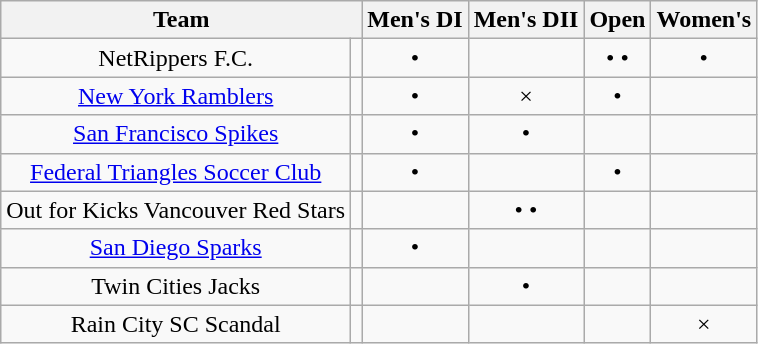<table class="wikitable" style="text-align: center">
<tr>
<th colspan="2">Team</th>
<th>Men's DI</th>
<th>Men's DII</th>
<th>Open</th>
<th>Women's</th>
</tr>
<tr>
<td>NetRippers F.C.</td>
<td></td>
<td>•</td>
<td></td>
<td>• •</td>
<td>•</td>
</tr>
<tr>
<td><a href='#'>New York Ramblers</a></td>
<td></td>
<td>•</td>
<td>×</td>
<td>•</td>
<td></td>
</tr>
<tr>
<td><a href='#'>San Francisco Spikes</a></td>
<td></td>
<td>•</td>
<td>•</td>
<td></td>
<td></td>
</tr>
<tr>
<td><a href='#'>Federal Triangles Soccer Club</a></td>
<td></td>
<td>•</td>
<td></td>
<td>•</td>
<td></td>
</tr>
<tr>
<td>Out for Kicks Vancouver Red Stars</td>
<td></td>
<td></td>
<td>• •</td>
<td></td>
<td></td>
</tr>
<tr>
<td><a href='#'>San Diego Sparks</a></td>
<td></td>
<td>•</td>
<td></td>
<td></td>
<td></td>
</tr>
<tr>
<td>Twin Cities Jacks</td>
<td></td>
<td></td>
<td>•</td>
<td></td>
<td></td>
</tr>
<tr>
<td>Rain City SC Scandal</td>
<td></td>
<td></td>
<td></td>
<td></td>
<td>×</td>
</tr>
</table>
